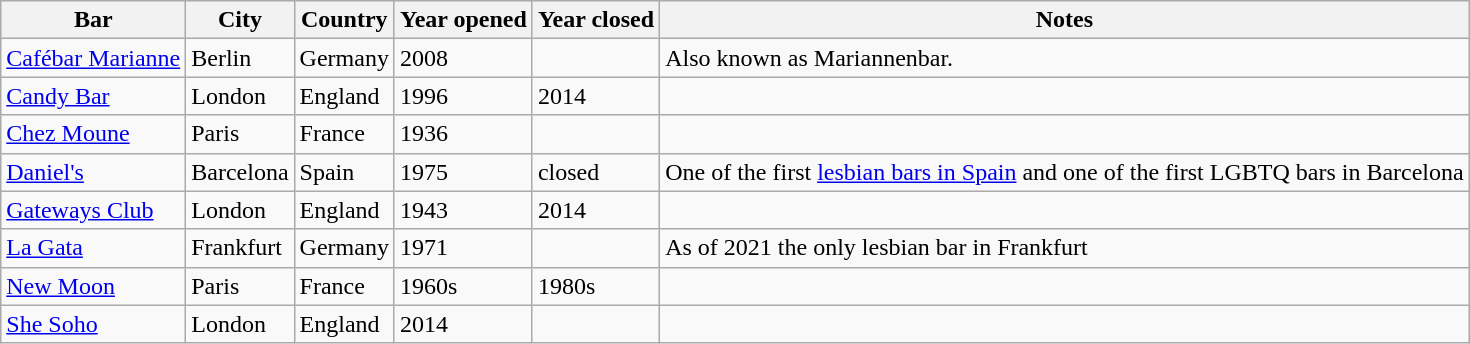<table class="wikitable sortable">
<tr>
<th>Bar</th>
<th>City</th>
<th>Country</th>
<th>Year opened</th>
<th>Year closed</th>
<th>Notes</th>
</tr>
<tr>
<td><a href='#'>Cafébar Marianne</a></td>
<td>Berlin</td>
<td>Germany</td>
<td>2008</td>
<td></td>
<td>Also known as Mariannenbar.</td>
</tr>
<tr>
<td><a href='#'>Candy Bar</a></td>
<td>London</td>
<td>England</td>
<td>1996</td>
<td>2014</td>
<td></td>
</tr>
<tr>
<td><a href='#'>Chez Moune</a></td>
<td>Paris</td>
<td>France</td>
<td>1936</td>
<td></td>
<td></td>
</tr>
<tr>
<td><a href='#'>Daniel's</a></td>
<td>Barcelona</td>
<td>Spain</td>
<td>1975</td>
<td>closed</td>
<td>One of the first <a href='#'>lesbian bars in Spain</a> and one of the first LGBTQ bars in Barcelona</td>
</tr>
<tr>
<td><a href='#'>Gateways Club</a></td>
<td>London</td>
<td>England</td>
<td>1943</td>
<td>2014</td>
<td></td>
</tr>
<tr>
<td><a href='#'>La Gata</a></td>
<td>Frankfurt</td>
<td>Germany</td>
<td>1971</td>
<td></td>
<td>As of 2021 the only lesbian bar in Frankfurt</td>
</tr>
<tr>
<td><a href='#'>New Moon</a></td>
<td>Paris</td>
<td>France</td>
<td>1960s</td>
<td>1980s</td>
<td></td>
</tr>
<tr>
<td><a href='#'>She Soho</a></td>
<td>London</td>
<td>England</td>
<td>2014</td>
<td></td>
<td></td>
</tr>
</table>
